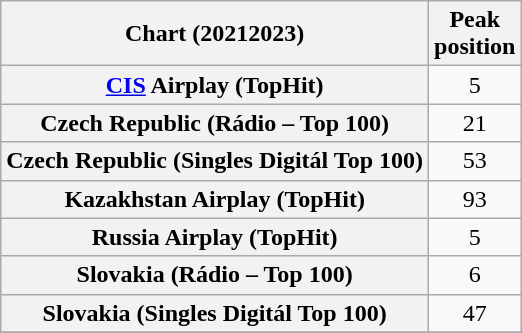<table class="wikitable plainrowheaders sortable" style="text-align:center">
<tr>
<th scope="col">Chart (20212023)</th>
<th scope="col">Peak<br>position</th>
</tr>
<tr>
<th scope="row"><a href='#'>CIS</a> Airplay (TopHit)</th>
<td>5</td>
</tr>
<tr>
<th scope="row">Czech Republic (Rádio – Top 100)</th>
<td>21</td>
</tr>
<tr>
<th scope="row">Czech Republic (Singles Digitál Top 100)</th>
<td>53</td>
</tr>
<tr>
<th scope="row">Kazakhstan Airplay (TopHit)</th>
<td>93</td>
</tr>
<tr>
<th scope="row">Russia Airplay (TopHit)</th>
<td>5</td>
</tr>
<tr>
<th scope="row">Slovakia (Rádio – Top 100)</th>
<td>6</td>
</tr>
<tr>
<th scope="row">Slovakia (Singles Digitál Top 100)</th>
<td>47</td>
</tr>
<tr>
</tr>
</table>
